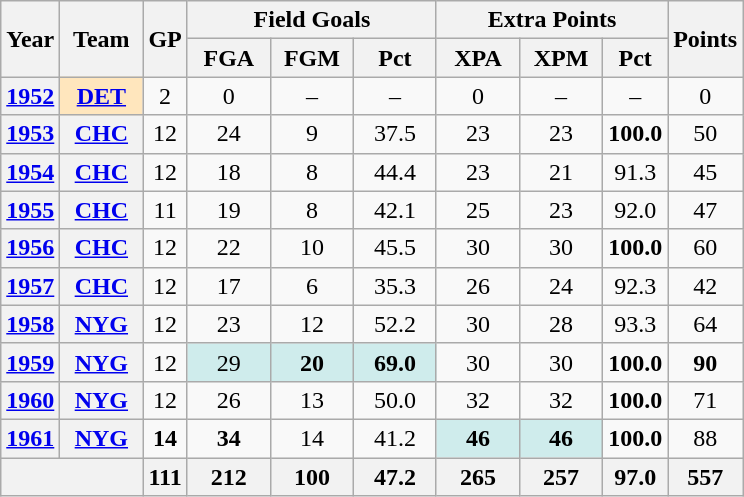<table class="wikitable" style="text-align:center;">
<tr>
<th rowspan="2">Year</th>
<th rowspan="2">Team</th>
<th rowspan="2">GP</th>
<th colspan="3">Field Goals</th>
<th colspan="3">Extra Points</th>
<th rowspan="2">Points</th>
</tr>
<tr>
<th>FGA</th>
<th>FGM</th>
<th>Pct</th>
<th>XPA</th>
<th>XPM</th>
<th>Pct</th>
</tr>
<tr>
<th><a href='#'>1952</a></th>
<th style="background:#ffe6bd; width:3em;"><a href='#'>DET</a></th>
<td>2</td>
<td>0</td>
<td>–</td>
<td>–</td>
<td>0</td>
<td>–</td>
<td>–</td>
<td>0</td>
</tr>
<tr>
<th><a href='#'>1953</a></th>
<th><a href='#'>CHC</a></th>
<td>12</td>
<td>24</td>
<td>9</td>
<td>37.5</td>
<td>23</td>
<td>23</td>
<td><strong>100.0</strong></td>
<td>50</td>
</tr>
<tr>
<th><a href='#'>1954</a></th>
<th><a href='#'>CHC</a></th>
<td>12</td>
<td>18</td>
<td>8</td>
<td>44.4</td>
<td>23</td>
<td>21</td>
<td>91.3</td>
<td>45</td>
</tr>
<tr>
<th><a href='#'>1955</a></th>
<th><a href='#'>CHC</a></th>
<td>11</td>
<td>19</td>
<td>8</td>
<td>42.1</td>
<td>25</td>
<td>23</td>
<td>92.0</td>
<td>47</td>
</tr>
<tr>
<th><a href='#'>1956</a></th>
<th><a href='#'>CHC</a></th>
<td>12</td>
<td>22</td>
<td>10</td>
<td>45.5</td>
<td>30</td>
<td>30</td>
<td><strong>100.0</strong></td>
<td>60</td>
</tr>
<tr>
<th><a href='#'>1957</a></th>
<th><a href='#'>CHC</a></th>
<td>12</td>
<td>17</td>
<td>6</td>
<td>35.3</td>
<td>26</td>
<td>24</td>
<td>92.3</td>
<td>42</td>
</tr>
<tr>
<th><a href='#'>1958</a></th>
<th><a href='#'>NYG</a></th>
<td>12</td>
<td>23</td>
<td>12</td>
<td>52.2</td>
<td>30</td>
<td>28</td>
<td>93.3</td>
<td>64</td>
</tr>
<tr>
<th><a href='#'>1959</a></th>
<th><a href='#'>NYG</a></th>
<td>12</td>
<td style="background:#cfecec; width:3em;">29</td>
<td style="background:#cfecec; width:3em;"><strong>20</strong></td>
<td style="background:#cfecec; width:3em;"><strong>69.0</strong></td>
<td>30</td>
<td>30</td>
<td><strong>100.0</strong></td>
<td><strong>90</strong></td>
</tr>
<tr>
<th><a href='#'>1960</a></th>
<th><a href='#'>NYG</a></th>
<td>12</td>
<td>26</td>
<td>13</td>
<td>50.0</td>
<td>32</td>
<td>32</td>
<td><strong>100.0</strong></td>
<td>71</td>
</tr>
<tr>
<th><a href='#'>1961</a></th>
<th><a href='#'>NYG</a></th>
<td><strong>14</strong></td>
<td><strong>34</strong></td>
<td>14</td>
<td>41.2</td>
<td style="background:#cfecec; width:3em;"><strong>46</strong></td>
<td style="background:#cfecec; width:3em;"><strong>46</strong></td>
<td><strong>100.0</strong></td>
<td>88</td>
</tr>
<tr>
<th colspan="2"></th>
<th>111</th>
<th>212</th>
<th>100</th>
<th>47.2</th>
<th>265</th>
<th>257</th>
<th>97.0</th>
<th>557</th>
</tr>
</table>
